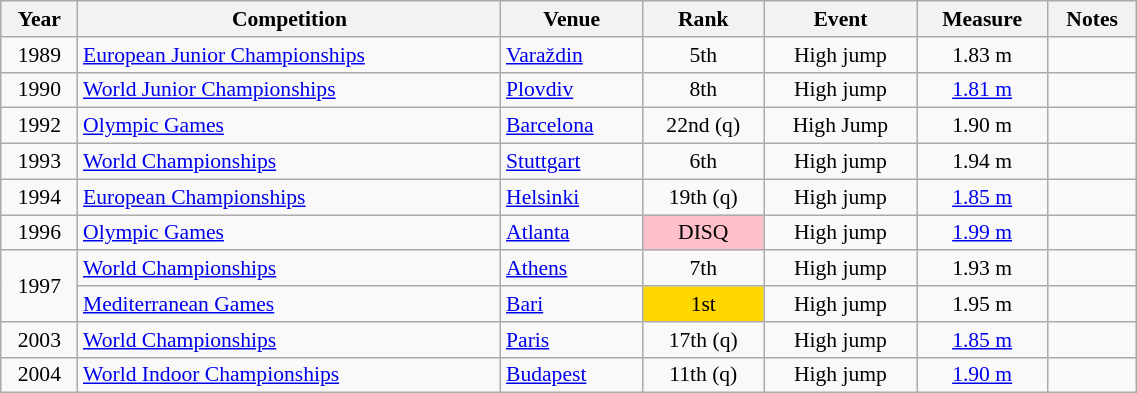<table class="wikitable sortable" width=60% style="font-size:90%; text-align:center;">
<tr>
<th>Year</th>
<th>Competition</th>
<th>Venue</th>
<th>Rank</th>
<th>Event</th>
<th>Measure</th>
<th>Notes</th>
</tr>
<tr>
<td>1989</td>
<td align=left><a href='#'>European Junior Championships</a></td>
<td align=left> <a href='#'>Varaždin</a></td>
<td>5th</td>
<td>High jump</td>
<td>1.83 m</td>
<td></td>
</tr>
<tr>
<td>1990</td>
<td align=left><a href='#'>World Junior Championships</a></td>
<td align=left> <a href='#'>Plovdiv</a></td>
<td>8th</td>
<td>High jump</td>
<td><a href='#'>1.81 m</a></td>
<td></td>
</tr>
<tr>
<td>1992</td>
<td align=left><a href='#'>Olympic Games</a></td>
<td align=left> <a href='#'>Barcelona</a></td>
<td>22nd (q)</td>
<td>High Jump</td>
<td>1.90 m</td>
<td></td>
</tr>
<tr>
<td>1993</td>
<td align=left><a href='#'>World Championships</a></td>
<td align=left> <a href='#'>Stuttgart</a></td>
<td>6th</td>
<td>High jump</td>
<td>1.94 m</td>
<td></td>
</tr>
<tr>
<td>1994</td>
<td align=left><a href='#'>European Championships</a></td>
<td align=left> <a href='#'>Helsinki</a></td>
<td>19th (q)</td>
<td>High jump</td>
<td><a href='#'>1.85 m</a></td>
<td></td>
</tr>
<tr>
<td>1996</td>
<td align=left><a href='#'>Olympic Games</a></td>
<td align=left> <a href='#'>Atlanta</a></td>
<td bgcolor=pink align="center">DISQ</td>
<td>High jump</td>
<td><a href='#'>1.99 m</a></td>
<td></td>
</tr>
<tr>
<td rowspan=2>1997</td>
<td align=left><a href='#'>World Championships</a></td>
<td align=left> <a href='#'>Athens</a></td>
<td>7th</td>
<td>High jump</td>
<td>1.93 m</td>
<td></td>
</tr>
<tr>
<td align=left><a href='#'>Mediterranean Games</a></td>
<td align=left> <a href='#'>Bari</a></td>
<td bgcolor="gold">1st</td>
<td>High jump</td>
<td>1.95 m</td>
<td></td>
</tr>
<tr>
<td>2003</td>
<td align=left><a href='#'>World Championships</a></td>
<td align=left> <a href='#'>Paris</a></td>
<td>17th (q)</td>
<td>High jump</td>
<td><a href='#'>1.85 m</a></td>
<td></td>
</tr>
<tr>
<td>2004</td>
<td align=left><a href='#'>World Indoor Championships</a></td>
<td align=left> <a href='#'>Budapest</a></td>
<td>11th (q)</td>
<td>High jump</td>
<td><a href='#'>1.90 m</a></td>
<td></td>
</tr>
</table>
